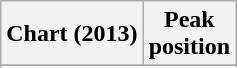<table class="wikitable sortable">
<tr>
<th>Chart (2013)</th>
<th>Peak<br>position</th>
</tr>
<tr>
</tr>
<tr>
</tr>
<tr>
</tr>
<tr>
</tr>
</table>
